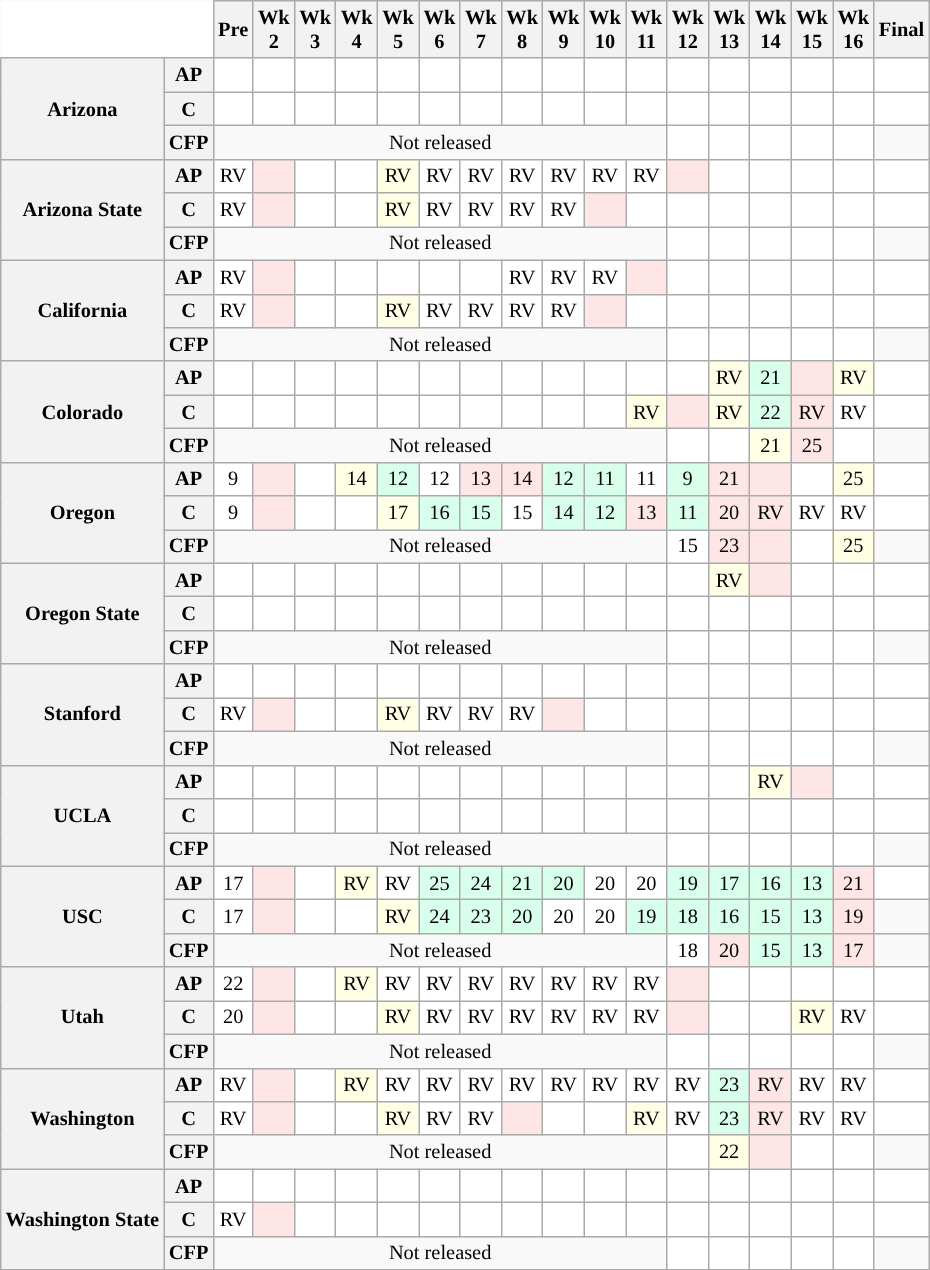<table class="wikitable" style="white-space:nowrap;font-size:85%;">
<tr>
<th colspan=2 style="background:white; border-top-style:hidden; border-left-style:hidden;"> </th>
<th>Pre</th>
<th>Wk<br>2</th>
<th>Wk<br>3</th>
<th>Wk<br>4</th>
<th>Wk<br>5</th>
<th>Wk<br>6</th>
<th>Wk<br>7</th>
<th>Wk<br>8</th>
<th>Wk<br>9</th>
<th>Wk<br>10</th>
<th>Wk<br>11</th>
<th>Wk<br>12</th>
<th>Wk<br>13</th>
<th>Wk<br>14</th>
<th>Wk<br>15</th>
<th>Wk<br>16</th>
<th>Final</th>
</tr>
<tr style="text-align:center;">
<th rowspan="3">Arizona</th>
<th>AP</th>
<td style="background:#FFF;"></td>
<td style="background:#FFF;"></td>
<td style="background:#FFF;"></td>
<td style="background:#FFF;"></td>
<td style="background:#FFF;"></td>
<td style="background:#FFF;"></td>
<td style="background:#FFF;"></td>
<td style="background:#FFF;"></td>
<td style="background:#FFF;"></td>
<td style="background:#FFF;"></td>
<td style="background:#FFF;"></td>
<td style="background:#FFF;"></td>
<td style="background:#FFF;"></td>
<td style="background:#FFF;"></td>
<td style="background:#FFF;"></td>
<td style="background:#FFF;"></td>
<td style="background:#FFF;"></td>
</tr>
<tr style="text-align:center;">
<th>C</th>
<td style="background:#FFF;"></td>
<td style="background:#FFF;"></td>
<td style="background:#FFF;"></td>
<td style="background:#FFF;"></td>
<td style="background:#FFF;"></td>
<td style="background:#FFF;"></td>
<td style="background:#FFF;"></td>
<td style="background:#FFF;"></td>
<td style="background:#FFF;"></td>
<td style="background:#FFF;"></td>
<td style="background:#FFF;"></td>
<td style="background:#FFF;"></td>
<td style="background:#FFF;"></td>
<td style="background:#FFF;"></td>
<td style="background:#FFF;"></td>
<td style="background:#FFF;"></td>
<td style="background:#FFF;"></td>
</tr>
<tr style="text-align:center;">
<th>CFP</th>
<td colspan="11" style="text-align:center;">Not released</td>
<td style="background:#FFF;"></td>
<td style="background:#FFF;"></td>
<td style="background:#FFF;"></td>
<td style="background:#FFF;"></td>
<td style="background:#FFF;"></td>
<td style="text-align:center;"></td>
</tr>
<tr style="text-align:center;">
<th rowspan="3">Arizona State</th>
<th>AP</th>
<td style="background:#FFF;">RV</td>
<td style="background:#FFE6E6;"></td>
<td style="background:#FFF;"></td>
<td style="background:#FFF;"></td>
<td style="background:#ffffe6;">RV</td>
<td style="background:#FFF;">RV</td>
<td style="background:#FFF;">RV</td>
<td style="background:#FFF;">RV</td>
<td style="background:#FFF;">RV</td>
<td style="background:#FFF;">RV</td>
<td style="background:#FFF;">RV</td>
<td style="background:#FFE6E6;"></td>
<td style="background:#FFF;"></td>
<td style="background:#FFF;"></td>
<td style="background:#FFF;"></td>
<td style="background:#FFF;"></td>
<td style="background:#FFF;"></td>
</tr>
<tr style="text-align:center;">
<th>C</th>
<td style="background:#FFF;">RV</td>
<td style="background:#FFE6E6;"></td>
<td style="background:#FFF;"></td>
<td style="background:#FFF;"></td>
<td style="background:#ffffe6;">RV</td>
<td style="background:#FFF;">RV</td>
<td style="background:#FFF;">RV</td>
<td style="background:#FFF;">RV</td>
<td style="background:#FFF;">RV</td>
<td style="background:#FFE6E6;"></td>
<td style="background:#FFF;"></td>
<td style="background:#FFF;"></td>
<td style="background:#FFF;"></td>
<td style="background:#FFF;"></td>
<td style="background:#FFF;"></td>
<td style="background:#FFF;"></td>
<td style="background:#FFF;"></td>
</tr>
<tr style="text-align:center;">
<th>CFP</th>
<td colspan="11" style="text-align:center;">Not released</td>
<td style="background:#FFF;"></td>
<td style="background:#FFF;"></td>
<td style="background:#FFF;"></td>
<td style="background:#FFF;"></td>
<td style="background:#FFF;"></td>
<td style="text-align:center;"></td>
</tr>
<tr style="text-align:center;">
<th rowspan="3">California</th>
<th>AP</th>
<td style="background:#FFF;">RV</td>
<td style="background:#FFE6E6;"></td>
<td style="background:#FFF;"></td>
<td style="background:#FFF;"></td>
<td style="background:#FFF;"></td>
<td style="background:#FFF;"></td>
<td style="background:#FFF;"></td>
<td style="background:#FFF;">RV</td>
<td style="background:#FFF;">RV</td>
<td style="background:#FFF;">RV</td>
<td style="background:#FFE6E6;"></td>
<td style="background:#FFF;"></td>
<td style="background:#FFF;"></td>
<td style="background:#FFF;"></td>
<td style="background:#FFF;"></td>
<td style="background:#FFF;"></td>
<td style="background:#FFF;"></td>
</tr>
<tr style="text-align:center;">
<th>C</th>
<td style="background:#FFF;">RV</td>
<td style="background:#FFE6E6;"></td>
<td style="background:#FFF;"></td>
<td style="background:#FFF;"></td>
<td style="background:#ffffe6;">RV</td>
<td style="background:#FFF;">RV</td>
<td style="background:#FFF;">RV</td>
<td style="background:#FFF;">RV</td>
<td style="background:#FFF;">RV</td>
<td style="background:#FFE6E6;"></td>
<td style="background:#FFF;"></td>
<td style="background:#FFF;"></td>
<td style="background:#FFF;"></td>
<td style="background:#FFF;"></td>
<td style="background:#FFF;"></td>
<td style="background:#FFF;"></td>
<td style="background:#FFF;"></td>
</tr>
<tr style="text-align:center;">
<th>CFP</th>
<td colspan="11" style="text-align:center;">Not released</td>
<td style="background:#FFF;"></td>
<td style="background:#FFF;"></td>
<td style="background:#FFF;"></td>
<td style="background:#FFF;"></td>
<td style="background:#FFF;"></td>
<td style="text-align:center;"></td>
</tr>
<tr style="text-align:center;">
<th rowspan="3">Colorado</th>
<th>AP</th>
<td style="background:#FFF;"></td>
<td style="background:#FFF;"></td>
<td style="background:#FFF;"></td>
<td style="background:#FFF;"></td>
<td style="background:#FFF;"></td>
<td style="background:#FFF;"></td>
<td style="background:#FFF;"></td>
<td style="background:#FFF;"></td>
<td style="background:#FFF;"></td>
<td style="background:#FFF;"></td>
<td style="background:#FFF;"></td>
<td style="background:#FFF;"></td>
<td style="background:#ffffe6;">RV</td>
<td style="background:#D8FFEB;">21</td>
<td style="background:#FFE6E6;"></td>
<td style="background:#ffffe6;">RV</td>
<td style="background:#FFF;"></td>
</tr>
<tr style="text-align:center;">
<th>C</th>
<td style="background:#FFF;"></td>
<td style="background:#FFF;"></td>
<td style="background:#FFF;"></td>
<td style="background:#FFF;"></td>
<td style="background:#FFF;"></td>
<td style="background:#FFF;"></td>
<td style="background:#FFF;"></td>
<td style="background:#FFF;"></td>
<td style="background:#FFF;"></td>
<td style="background:#FFF;"></td>
<td style="background:#ffffe6;">RV</td>
<td style="background:#FFE6E6;"></td>
<td style="background:#ffffe6;">RV</td>
<td style="background:#D8FFEB;">22</td>
<td style="background:#FFE6E6;">RV</td>
<td style="background:#FFF;">RV</td>
<td style="background:#FFF;"></td>
</tr>
<tr style="text-align:center;">
<th>CFP</th>
<td colspan="11" style="text-align:center;">Not released</td>
<td style="background:#FFF;"></td>
<td style="background:#FFF;"></td>
<td style="background:#ffffe6;">21</td>
<td style="background:#FFE6E6;">25</td>
<td style="background:#FFF;"></td>
<td style="text-align:center;"></td>
</tr>
<tr style="text-align:center;">
<th rowspan="3">Oregon</th>
<th>AP</th>
<td style="background:#FFF;">9</td>
<td style="background:#FFE6E6;"></td>
<td style="background:#FFF;"></td>
<td style="background:#ffffe6;">14</td>
<td style="background:#D8FFEB;">12</td>
<td style="background:#FFF;">12</td>
<td style="background:#FFE6E6;">13</td>
<td style="background:#FFE6E6;">14</td>
<td style="background:#D8FFEB;">12</td>
<td style="background:#D8FFEB;">11</td>
<td style="background:#FFF;">11</td>
<td style="background:#D8FFEB;">9</td>
<td style="background:#FFE6E6;">21</td>
<td style="background:#FFE6E6;"></td>
<td style="background:#FFF;"></td>
<td style="background:#ffffe6;">25</td>
<td style="background:#FFF;"></td>
</tr>
<tr style="text-align:center;">
<th>C</th>
<td style="background:#FFF;">9</td>
<td style="background:#FFE6E6;"></td>
<td style="background:#FFF;"></td>
<td style="background:#FFF;"></td>
<td style="background:#ffffe6;">17</td>
<td style="background:#D8FFEB;">16</td>
<td style="background:#D8FFEB;">15</td>
<td style="background:#FFF;">15</td>
<td style="background:#D8FFEB;">14</td>
<td style="background:#D8FFEB;">12</td>
<td style="background:#FFE6E6;">13</td>
<td style="background:#D8FFEB;">11</td>
<td style="background:#FFE6E6;">20</td>
<td style="background:#FFE6E6;">RV</td>
<td style="background:#FFF;">RV</td>
<td style="background:#FFF;">RV</td>
<td style="background:#FFF;"></td>
</tr>
<tr style="text-align:center;">
<th>CFP</th>
<td colspan="11" style="text-align:center;">Not released</td>
<td style="background:#FFF;">15</td>
<td style="background:#FFE6E6;">23</td>
<td style="background:#FFE6E6;"></td>
<td style="background:#FFF;"></td>
<td style="background:#ffffe6;">25</td>
<td style="text-align:center;"></td>
</tr>
<tr style="text-align:center;">
<th rowspan="3">Oregon State</th>
<th>AP</th>
<td style="background:#FFF;"></td>
<td style="background:#FFF;"></td>
<td style="background:#FFF;"></td>
<td style="background:#FFF;"></td>
<td style="background:#FFF;"></td>
<td style="background:#FFF;"></td>
<td style="background:#FFF;"></td>
<td style="background:#FFF;"></td>
<td style="background:#FFF;"></td>
<td style="background:#FFF;"></td>
<td style="background:#FFF;"></td>
<td style="background:#FFF;"></td>
<td style="background:#ffffe6;">RV</td>
<td style="background:#FFE6E6;"></td>
<td style="background:#FFF;"></td>
<td style="background:#FFF;"></td>
<td style="background:#FFF;"></td>
</tr>
<tr style="text-align:center;">
<th>C</th>
<td style="background:#FFF;"></td>
<td style="background:#FFF;"></td>
<td style="background:#FFF;"></td>
<td style="background:#FFF;"></td>
<td style="background:#FFF;"></td>
<td style="background:#FFF;"></td>
<td style="background:#FFF;"></td>
<td style="background:#FFF;"></td>
<td style="background:#FFF;"></td>
<td style="background:#FFF;"></td>
<td style="background:#FFF;"></td>
<td style="background:#FFF;"></td>
<td style="background:#FFF;"></td>
<td style="background:#FFF;"></td>
<td style="background:#FFF;"></td>
<td style="background:#FFF;"></td>
<td style="background:#FFF;"></td>
</tr>
<tr style="text-align:center;">
<th>CFP</th>
<td colspan="11" style="text-align:center;">Not released</td>
<td style="background:#FFF;"></td>
<td style="background:#FFF;"></td>
<td style="background:#FFF;"></td>
<td style="background:#FFF;"></td>
<td style="background:#FFF;"></td>
<td style="text-align:center;"></td>
</tr>
<tr style="text-align:center;">
<th rowspan="3">Stanford</th>
<th>AP</th>
<td style="background:#FFF;"></td>
<td style="background:#FFF;"></td>
<td style="background:#FFF;"></td>
<td style="background:#FFF;"></td>
<td style="background:#FFF;"></td>
<td style="background:#FFF;"></td>
<td style="background:#FFF;"></td>
<td style="background:#FFF;"></td>
<td style="background:#FFF;"></td>
<td style="background:#FFF;"></td>
<td style="background:#FFF;"></td>
<td style="background:#FFF;"></td>
<td style="background:#FFF;"></td>
<td style="background:#FFF;"></td>
<td style="background:#FFF;"></td>
<td style="background:#FFF;"></td>
<td style="background:#FFF;"></td>
</tr>
<tr style="text-align:center;">
<th>C</th>
<td style="background:#FFF;">RV</td>
<td style="background:#FFE6E6;"></td>
<td style="background:#FFF;"></td>
<td style="background:#FFF;"></td>
<td style="background:#ffffe6;">RV</td>
<td style="background:#FFF;">RV</td>
<td style="background:#FFF;">RV</td>
<td style="background:#FFF;">RV</td>
<td style="background:#FFE6E6;"></td>
<td style="background:#FFF;"></td>
<td style="background:#FFF;"></td>
<td style="background:#FFF;"></td>
<td style="background:#FFF;"></td>
<td style="background:#FFF;"></td>
<td style="background:#FFF;"></td>
<td style="background:#FFF;"></td>
<td style="background:#FFF;"></td>
</tr>
<tr style="text-align:center;">
<th>CFP</th>
<td colspan="11" style="text-align:center;">Not released</td>
<td style="background:#FFF;"></td>
<td style="background:#FFF;"></td>
<td style="background:#FFF;"></td>
<td style="background:#FFF;"></td>
<td style="background:#FFF;"></td>
<td style="text-align:center;"></td>
</tr>
<tr style="text-align:center;">
<th rowspan="3">UCLA</th>
<th>AP</th>
<td style="background:#FFF;"></td>
<td style="background:#FFF;"></td>
<td style="background:#FFF;"></td>
<td style="background:#FFF;"></td>
<td style="background:#FFF;"></td>
<td style="background:#FFF;"></td>
<td style="background:#FFF;"></td>
<td style="background:#FFF;"></td>
<td style="background:#FFF;"></td>
<td style="background:#FFF;"></td>
<td style="background:#FFF;"></td>
<td style="background:#FFF;"></td>
<td style="background:#FFF;"></td>
<td style="background:#ffffe6;">RV</td>
<td style="background:#FFE6E6;"></td>
<td style="background:#FFF;"></td>
<td style="background:#FFF;"></td>
</tr>
<tr style="text-align:center;">
<th>C</th>
<td style="background:#FFF;"></td>
<td style="background:#FFF;"></td>
<td style="background:#FFF;"></td>
<td style="background:#FFF;"></td>
<td style="background:#FFF;"></td>
<td style="background:#FFF;"></td>
<td style="background:#FFF;"></td>
<td style="background:#FFF;"></td>
<td style="background:#FFF;"></td>
<td style="background:#FFF;"></td>
<td style="background:#FFF;"></td>
<td style="background:#FFF;"></td>
<td style="background:#FFF;"></td>
<td style="background:#FFF;"></td>
<td style="background:#FFF;"></td>
<td style="background:#FFF;"></td>
<td style="background:#FFF;"></td>
</tr>
<tr style="text-align:center;">
<th>CFP</th>
<td colspan="11" style="text-align:center;">Not released</td>
<td style="background:#FFF;"></td>
<td style="background:#FFF;"></td>
<td style="background:#FFF;"></td>
<td style="background:#FFF;"></td>
<td style="background:#FFF;"></td>
<td style="text-align:center;"></td>
</tr>
<tr style="text-align:center;">
<th rowspan="3">USC</th>
<th>AP</th>
<td style="background:#FFF;">17</td>
<td style="background:#FFE6E6;"></td>
<td style="background:#FFF;"></td>
<td style="background:#ffffe6;">RV</td>
<td style="background:#FFF;">RV</td>
<td style="background:#D8FFEB;">25</td>
<td style="background:#D8FFEB;">24</td>
<td style="background:#D8FFEB;">21</td>
<td style="background:#D8FFEB;">20</td>
<td style="background:#FFF;">20</td>
<td style="background:#FFF;">20</td>
<td style="background:#D8FFEB;">19</td>
<td style="background:#D8FFEB;">17</td>
<td style="background:#D8FFEB;">16</td>
<td style="background:#D8FFEB;">13</td>
<td style="background:#FFE6E6;">21</td>
<td style="background:#FFF;"></td>
</tr>
<tr style="text-align:center;">
<th>C</th>
<td style="background:#FFF;">17</td>
<td style="background:#FFE6E6;"></td>
<td style="background:#FFF;"></td>
<td style="background:#FFF;"></td>
<td style="background:#ffffe6;">RV</td>
<td style="background:#D8FFEB;">24</td>
<td style="background:#D8FFEB;">23</td>
<td style="background:#D8FFEB;">20</td>
<td style="background:#FFF;">20</td>
<td style="background:#FFF;">20</td>
<td style="background:#D8FFEB;">19</td>
<td style="background:#D8FFEB;">18</td>
<td style="background:#D8FFEB;">16</td>
<td style="background:#D8FFEB;">15</td>
<td style="background:#D8FFEB;">13</td>
<td style="background:#FFE6E6;">19</td>
</tr>
<tr style="text-align:center;">
<th>CFP</th>
<td colspan="11" style="text-align:center;">Not released</td>
<td style="background:#FFF;">18</td>
<td style="background:#FFE6E6;">20</td>
<td style="background:#D8FFEB;">15</td>
<td style="background:#D8FFEB;">13</td>
<td style="background:#FFE6E6;">17</td>
<td style="text-align:center;"></td>
</tr>
<tr style="text-align:center;">
<th rowspan="3">Utah</th>
<th>AP</th>
<td style="background:#FFF;">22</td>
<td style="background:#FFE6E6;"></td>
<td style="background:#FFF;"></td>
<td style="background:#ffffe6;">RV</td>
<td style="background:#FFF;">RV</td>
<td style="background:#FFF;">RV</td>
<td style="background:#FFF;">RV</td>
<td style="background:#FFF;">RV</td>
<td style="background:#FFF;">RV</td>
<td style="background:#FFF;">RV</td>
<td style="background:#FFF;">RV</td>
<td style="background:#FFE6E6;"></td>
<td style="background:#FFF;"></td>
<td style="background:#FFF;"></td>
<td style="background:#FFF;"></td>
<td style="background:#FFF;"></td>
<td style="background:#FFF;"></td>
</tr>
<tr style="text-align:center;">
<th>C</th>
<td style="background:#FFF;">20</td>
<td style="background:#FFE6E6;"></td>
<td style="background:#FFF;"></td>
<td style="background:#FFF;"></td>
<td style="background:#ffffe6;">RV</td>
<td style="background:#FFF;">RV</td>
<td style="background:#FFF;">RV</td>
<td style="background:#FFF;">RV</td>
<td style="background:#FFF;">RV</td>
<td style="background:#FFF;">RV</td>
<td style="background:#FFF;">RV</td>
<td style="background:#FFE6E6;"></td>
<td style="background:#FFF;"></td>
<td style="background:#FFF;"></td>
<td style="background:#ffffe6;">RV</td>
<td style="background:#FFF;">RV</td>
<td style="background:#FFF;"></td>
</tr>
<tr style="text-align:center;">
<th>CFP</th>
<td colspan="11" style="text-align:center;">Not released</td>
<td style="background:#FFF;"></td>
<td style="background:#FFF;"></td>
<td style="background:#FFF;"></td>
<td style="background:#FFF;"></td>
<td style="background:#FFF;"></td>
<td style="text-align:center;"></td>
</tr>
<tr style="text-align:center;">
<th rowspan="3">Washington</th>
<th>AP</th>
<td style="background:#FFF;">RV</td>
<td style="background:#FFE6E6;"></td>
<td style="background:#FFF;"></td>
<td style="background:#ffffe6;">RV</td>
<td style="background:#FFF;">RV</td>
<td style="background:#FFF;">RV</td>
<td style="background:#FFF;">RV</td>
<td style="background:#FFF;">RV</td>
<td style="background:#FFF;">RV</td>
<td style="background:#FFF;">RV</td>
<td style="background:#FFF;">RV</td>
<td style="background:#FFF;">RV</td>
<td style="background:#D8FFEB;">23</td>
<td style="background:#FFE6E6;">RV</td>
<td style="background:#FFF;">RV</td>
<td style="background:#FFF;">RV</td>
<td style="background:#FFF;"></td>
</tr>
<tr style="text-align:center;">
<th>C</th>
<td style="background:#FFF;">RV</td>
<td style="background:#FFE6E6;"></td>
<td style="background:#FFF;"></td>
<td style="background:#FFF;"></td>
<td style="background:#ffffe6;">RV</td>
<td style="background:#FFF;">RV</td>
<td style="background:#FFF;">RV</td>
<td style="background:#FFE6E6;"></td>
<td style="background:#FFF;"></td>
<td style="background:#FFF;"></td>
<td style="background:#ffffe6;">RV</td>
<td style="background:#FFF;">RV</td>
<td style="background:#D8FFEB;">23</td>
<td style="background:#FFE6E6;">RV</td>
<td style="background:#FFF;">RV</td>
<td style="background:#FFF;">RV</td>
<td style="background:#FFF;"></td>
</tr>
<tr style="text-align:center;">
<th>CFP</th>
<td colspan="11" style="text-align:center;">Not released</td>
<td style="background:#FFF;"></td>
<td style="background:#ffffe6;">22</td>
<td style="background:#FFE6E6;"></td>
<td style="background:#FFF;"></td>
<td style="background:#FFF;"></td>
<td style="text-align:center;"></td>
</tr>
<tr style="text-align:center;">
<th rowspan="3">Washington State</th>
<th>AP</th>
<td style="background:#FFF;"></td>
<td style="background:#FFF;"></td>
<td style="background:#FFF;"></td>
<td style="background:#FFF;"></td>
<td style="background:#FFF;"></td>
<td style="background:#FFF;"></td>
<td style="background:#FFF;"></td>
<td style="background:#FFF;"></td>
<td style="background:#FFF;"></td>
<td style="background:#FFF;"></td>
<td style="background:#FFF;"></td>
<td style="background:#FFF;"></td>
<td style="background:#FFF;"></td>
<td style="background:#FFF;"></td>
<td style="background:#FFF;"></td>
<td style="background:#FFF;"></td>
<td style="background:#FFF;"></td>
</tr>
<tr style="text-align:center;">
<th>C</th>
<td style="background:#FFF;">RV</td>
<td style="background:#FFE6E6;"></td>
<td style="background:#FFF;"></td>
<td style="background:#FFF;"></td>
<td style="background:#FFF;"></td>
<td style="background:#FFF;"></td>
<td style="background:#FFF;"></td>
<td style="background:#FFF;"></td>
<td style="background:#FFF;"></td>
<td style="background:#FFF;"></td>
<td style="background:#FFF;"></td>
<td style="background:#FFF;"></td>
<td style="background:#FFF;"></td>
<td style="background:#FFF;"></td>
<td style="background:#FFF;"></td>
<td style="background:#FFF;"></td>
<td style="background:#FFF;"></td>
</tr>
<tr style="text-align:center;">
<th>CFP</th>
<td colspan="11" style="text-align:center;">Not released</td>
<td style="background:#FFF;"></td>
<td style="background:#FFF;"></td>
<td style="background:#FFF;"></td>
<td style="background:#FFF;"></td>
<td style="background:#FFF;"></td>
<td style="text-align:center;"></td>
</tr>
<tr style="text-align:center;">
</tr>
</table>
